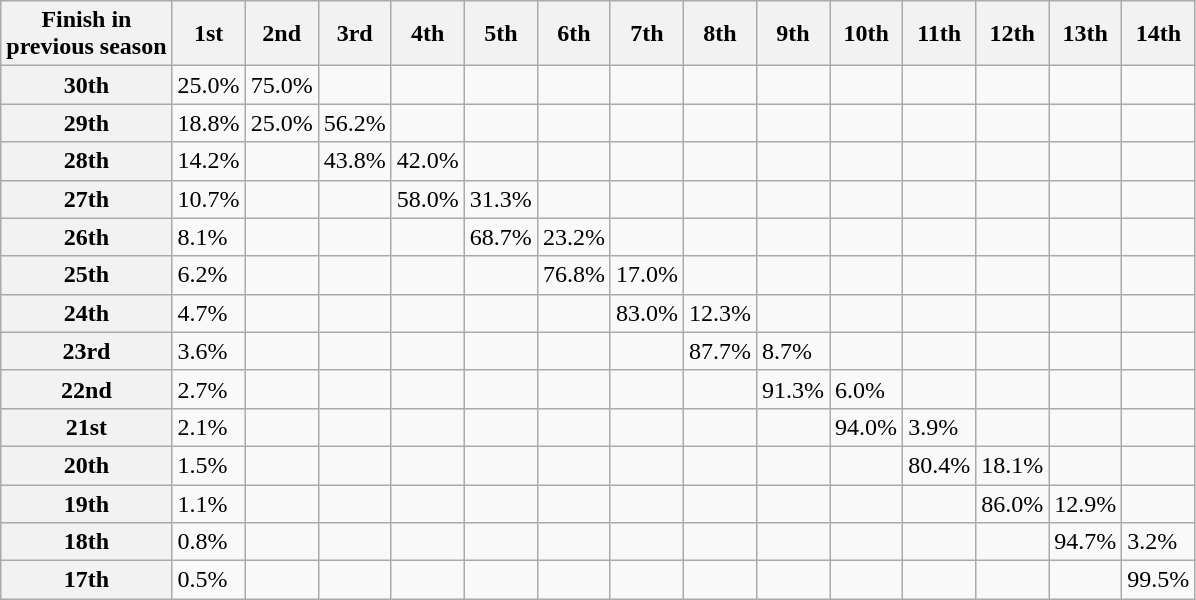<table class="wikitable">
<tr>
<th>Finish in <br> previous season</th>
<th>1st</th>
<th>2nd</th>
<th>3rd</th>
<th>4th</th>
<th>5th</th>
<th>6th</th>
<th>7th</th>
<th>8th</th>
<th>9th</th>
<th>10th</th>
<th>11th</th>
<th>12th</th>
<th>13th</th>
<th>14th</th>
</tr>
<tr>
<th>30th</th>
<td>25.0%</td>
<td>75.0%</td>
<td></td>
<td></td>
<td></td>
<td></td>
<td></td>
<td></td>
<td></td>
<td></td>
<td></td>
<td></td>
<td></td>
<td></td>
</tr>
<tr>
<th>29th</th>
<td>18.8%</td>
<td>25.0%</td>
<td>56.2%</td>
<td></td>
<td></td>
<td></td>
<td></td>
<td></td>
<td></td>
<td></td>
<td></td>
<td></td>
<td></td>
<td></td>
</tr>
<tr>
<th>28th</th>
<td>14.2%</td>
<td></td>
<td>43.8%</td>
<td>42.0%</td>
<td></td>
<td></td>
<td></td>
<td></td>
<td></td>
<td></td>
<td></td>
<td></td>
<td></td>
<td></td>
</tr>
<tr>
<th>27th</th>
<td>10.7%</td>
<td></td>
<td></td>
<td>58.0%</td>
<td>31.3%</td>
<td></td>
<td></td>
<td></td>
<td></td>
<td></td>
<td></td>
<td></td>
<td></td>
<td></td>
</tr>
<tr>
<th>26th</th>
<td>8.1%</td>
<td></td>
<td></td>
<td></td>
<td>68.7%</td>
<td>23.2%</td>
<td></td>
<td></td>
<td></td>
<td></td>
<td></td>
<td></td>
<td></td>
<td></td>
</tr>
<tr>
<th>25th</th>
<td>6.2%</td>
<td></td>
<td></td>
<td></td>
<td></td>
<td>76.8%</td>
<td>17.0%</td>
<td></td>
<td></td>
<td></td>
<td></td>
<td></td>
<td></td>
<td></td>
</tr>
<tr>
<th>24th</th>
<td>4.7%</td>
<td></td>
<td></td>
<td></td>
<td></td>
<td></td>
<td>83.0%</td>
<td>12.3%</td>
<td></td>
<td></td>
<td></td>
<td></td>
<td></td>
<td></td>
</tr>
<tr>
<th>23rd</th>
<td>3.6%</td>
<td></td>
<td></td>
<td></td>
<td></td>
<td></td>
<td></td>
<td>87.7%</td>
<td>8.7%</td>
<td></td>
<td></td>
<td></td>
<td></td>
<td></td>
</tr>
<tr>
<th>22nd</th>
<td>2.7%</td>
<td></td>
<td></td>
<td></td>
<td></td>
<td></td>
<td></td>
<td></td>
<td>91.3%</td>
<td>6.0%</td>
<td></td>
<td></td>
<td></td>
<td></td>
</tr>
<tr>
<th>21st</th>
<td>2.1%</td>
<td></td>
<td></td>
<td></td>
<td></td>
<td></td>
<td></td>
<td></td>
<td></td>
<td>94.0%</td>
<td>3.9%</td>
<td></td>
<td></td>
<td></td>
</tr>
<tr>
<th>20th</th>
<td>1.5%</td>
<td></td>
<td></td>
<td></td>
<td></td>
<td></td>
<td></td>
<td></td>
<td></td>
<td></td>
<td>80.4%</td>
<td>18.1%</td>
<td></td>
<td></td>
</tr>
<tr>
<th>19th</th>
<td>1.1%</td>
<td></td>
<td></td>
<td></td>
<td></td>
<td></td>
<td></td>
<td></td>
<td></td>
<td></td>
<td></td>
<td>86.0%</td>
<td>12.9%</td>
<td></td>
</tr>
<tr>
<th>18th</th>
<td>0.8%</td>
<td></td>
<td></td>
<td></td>
<td></td>
<td></td>
<td></td>
<td></td>
<td></td>
<td></td>
<td></td>
<td></td>
<td>94.7%</td>
<td>3.2%</td>
</tr>
<tr>
<th>17th</th>
<td>0.5%</td>
<td></td>
<td></td>
<td></td>
<td></td>
<td></td>
<td></td>
<td></td>
<td></td>
<td></td>
<td></td>
<td></td>
<td></td>
<td>99.5%</td>
</tr>
</table>
